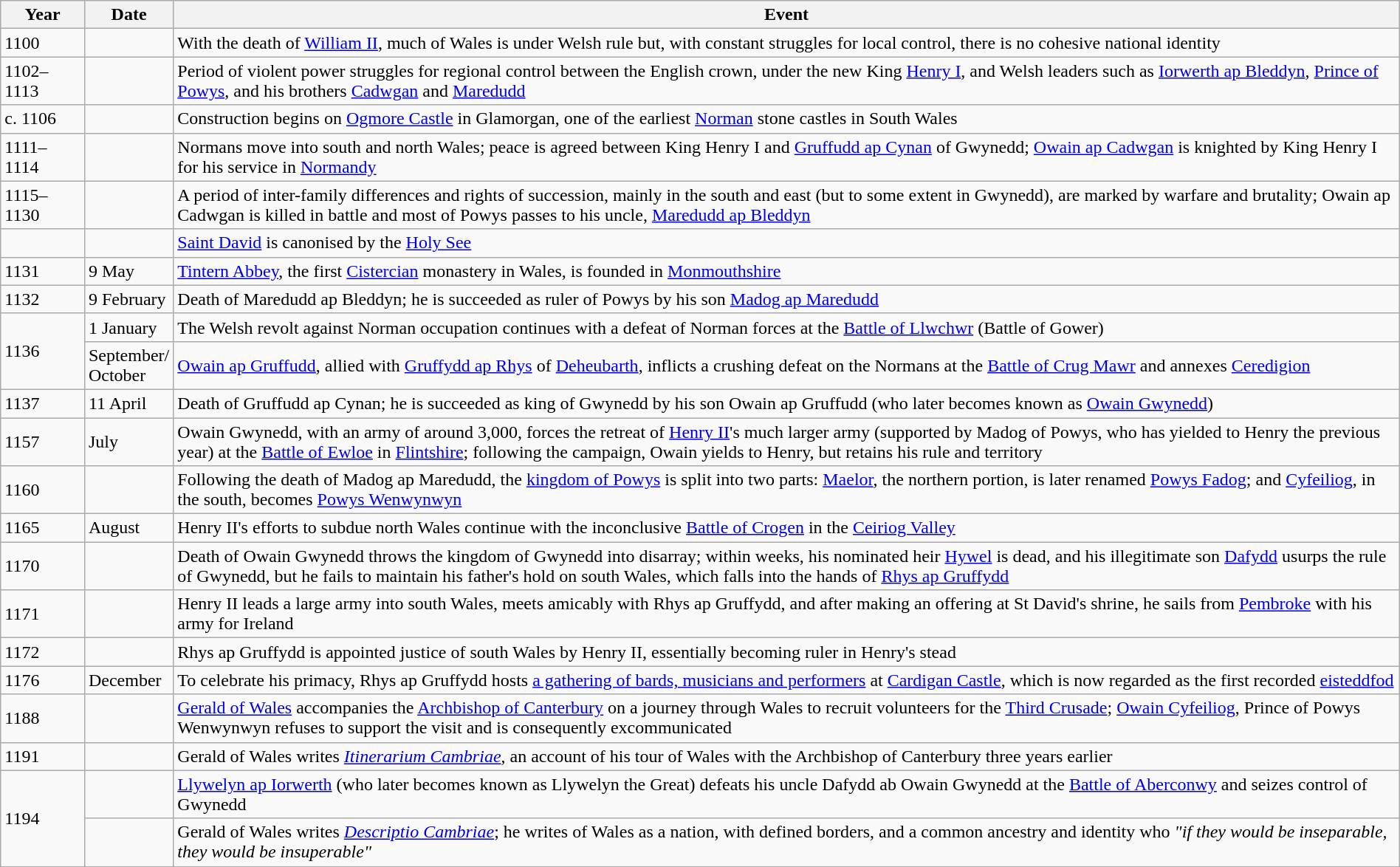<table class="wikitable" width="100%">
<tr>
<th style="width:6%">Year</th>
<th style="width:6%">Date</th>
<th>Event</th>
</tr>
<tr>
<td>1100</td>
<td></td>
<td>With the death of <a href='#'>William II</a>, much of Wales is under Welsh rule but, with constant struggles for local control, there is no cohesive national identity</td>
</tr>
<tr>
<td>1102–1113</td>
<td></td>
<td>Period of violent power struggles for regional control between the English crown, under the new King <a href='#'>Henry I</a>, and Welsh leaders such as <a href='#'>Iorwerth ap Bleddyn</a>, <a href='#'>Prince of Powys</a>, and his brothers <a href='#'>Cadwgan</a> and <a href='#'>Maredudd</a></td>
</tr>
<tr>
<td>c. 1106</td>
<td></td>
<td>Construction begins on <a href='#'>Ogmore Castle</a> in Glamorgan, one of the earliest <a href='#'>Norman</a> stone castles in South Wales</td>
</tr>
<tr>
<td>1111–1114</td>
<td></td>
<td>Normans move into south and north Wales; peace is agreed between King Henry I and <a href='#'>Gruffudd ap Cynan</a> of Gwynedd; <a href='#'>Owain ap Cadwgan</a> is knighted by King Henry I for his service in <a href='#'>Normandy</a></td>
</tr>
<tr>
<td>1115–1130</td>
<td></td>
<td>A period of inter-family differences and rights of succession, mainly in the south and east (but to some extent in Gwynedd), are marked by warfare and brutality; Owain ap Cadwgan is killed in battle and most of Powys passes to his uncle, <a href='#'>Maredudd ap Bleddyn</a></td>
</tr>
<tr>
<td></td>
<td></td>
<td><a href='#'>Saint David</a> is canonised by the <a href='#'>Holy See</a></td>
</tr>
<tr>
<td>1131</td>
<td>9 May</td>
<td><a href='#'>Tintern Abbey</a>, the first <a href='#'>Cistercian</a> monastery in Wales, is founded in <a href='#'>Monmouthshire</a></td>
</tr>
<tr>
<td>1132</td>
<td>9 February</td>
<td>Death of Maredudd ap Bleddyn; he is succeeded as ruler of Powys by his son <a href='#'>Madog ap Maredudd</a></td>
</tr>
<tr>
<td rowspan=2>1136</td>
<td>1 January</td>
<td>The Welsh revolt against Norman occupation continues with a defeat of Norman forces at the <a href='#'>Battle of Llwchwr</a> (Battle of Gower)</td>
</tr>
<tr>
<td>September/<br>October</td>
<td><a href='#'>Owain ap Gruffudd</a>, allied with <a href='#'>Gruffydd ap Rhys</a> of <a href='#'>Deheubarth</a>, inflicts a crushing defeat on the Normans at the <a href='#'>Battle of Crug Mawr</a> and annexes <a href='#'>Ceredigion</a></td>
</tr>
<tr>
<td>1137</td>
<td>11 April</td>
<td>Death of Gruffudd ap Cynan; he is succeeded as king of Gwynedd by his son Owain ap Gruffudd (who later becomes known as <a href='#'>Owain Gwynedd</a>)</td>
</tr>
<tr>
<td>1157</td>
<td>July</td>
<td>Owain Gwynedd, with an army of around 3,000, forces the retreat of <a href='#'>Henry II</a>'s much larger army (supported by Madog of Powys, who has yielded to Henry the previous year) at the <a href='#'>Battle of Ewloe</a> in <a href='#'>Flintshire</a>; following the campaign, Owain yields to Henry, but retains his rule and territory</td>
</tr>
<tr>
<td>1160</td>
<td></td>
<td>Following the death of Madog ap Maredudd, the <a href='#'>kingdom of Powys</a> is split into two parts: <a href='#'>Maelor</a>, the northern portion, is later renamed <a href='#'>Powys Fadog</a>; and <a href='#'>Cyfeiliog</a>, in the south, becomes <a href='#'>Powys Wenwynwyn</a></td>
</tr>
<tr>
<td>1165</td>
<td>August</td>
<td>Henry II's efforts to subdue north Wales continue with the inconclusive <a href='#'>Battle of Crogen</a> in the <a href='#'>Ceiriog Valley</a></td>
</tr>
<tr>
<td>1170</td>
<td></td>
<td>Death of Owain Gwynedd throws the kingdom of Gwynedd into disarray; within weeks, his nominated heir <a href='#'>Hywel</a> is dead, and his illegitimate son <a href='#'>Dafydd</a> usurps the rule of Gwynedd, but he fails to maintain his father's hold on south Wales, which falls into the hands of <a href='#'>Rhys ap Gruffydd</a></td>
</tr>
<tr>
<td>1171</td>
<td></td>
<td>Henry II leads a large army into south Wales, meets amicably with Rhys ap Gruffydd, and after making an offering at St David's shrine, he sails from <a href='#'>Pembroke</a> with his army for Ireland</td>
</tr>
<tr>
<td>1172</td>
<td></td>
<td>Rhys ap Gruffydd is appointed justice of south Wales by Henry II, essentially becoming ruler in Henry's stead</td>
</tr>
<tr>
<td>1176</td>
<td>December</td>
<td>To celebrate his primacy, Rhys ap Gruffydd hosts <a href='#'>a gathering of bards, musicians and performers</a> at <a href='#'>Cardigan Castle</a>, which is now regarded as the first recorded <a href='#'>eisteddfod</a></td>
</tr>
<tr>
<td>1188</td>
<td></td>
<td><a href='#'>Gerald of Wales</a> accompanies the <a href='#'>Archbishop of Canterbury</a> on a journey through Wales to recruit volunteers for the <a href='#'>Third Crusade</a>; <a href='#'>Owain Cyfeiliog</a>, Prince of Powys Wenwynwyn refuses to support the visit and is consequently excommunicated</td>
</tr>
<tr>
<td>1191</td>
<td></td>
<td>Gerald of Wales writes <em><a href='#'>Itinerarium Cambriae</a></em>, an account of his tour of Wales with the Archbishop of Canterbury three years earlier</td>
</tr>
<tr>
<td rowspan=2>1194</td>
<td></td>
<td><a href='#'>Llywelyn ap Iorwerth</a> (who later becomes known as Llywelyn the Great) defeats his uncle Dafydd ab Owain Gwynedd at the <a href='#'>Battle of Aberconwy</a> and seizes control of Gwynedd</td>
</tr>
<tr>
<td></td>
<td>Gerald of Wales writes <em><a href='#'>Descriptio Cambriae</a></em>; he writes of Wales as a nation, with defined borders, and a common ancestry and identity who <em>"if they would be inseparable, they would be insuperable"</em></td>
</tr>
</table>
